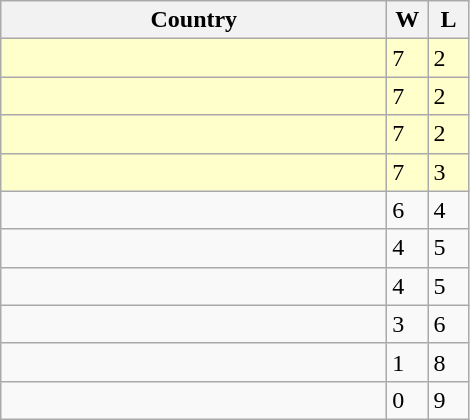<table class="wikitable">
<tr>
<th bgcolor="#efefef" width="250">Country</th>
<th bgcolor="#efefef" width="20">W</th>
<th bgcolor="#efefef" width="20">L</th>
</tr>
<tr bgcolor=ffffcc>
<td></td>
<td>7</td>
<td>2</td>
</tr>
<tr bgcolor=ffffcc>
<td></td>
<td>7</td>
<td>2</td>
</tr>
<tr bgcolor=ffffcc>
<td></td>
<td>7</td>
<td>2</td>
</tr>
<tr bgcolor=ffffcc>
<td></td>
<td>7</td>
<td>3</td>
</tr>
<tr>
<td></td>
<td>6</td>
<td>4</td>
</tr>
<tr>
<td></td>
<td>4</td>
<td>5</td>
</tr>
<tr>
<td></td>
<td>4</td>
<td>5</td>
</tr>
<tr>
<td></td>
<td>3</td>
<td>6</td>
</tr>
<tr>
<td></td>
<td>1</td>
<td>8</td>
</tr>
<tr>
<td></td>
<td>0</td>
<td>9</td>
</tr>
</table>
